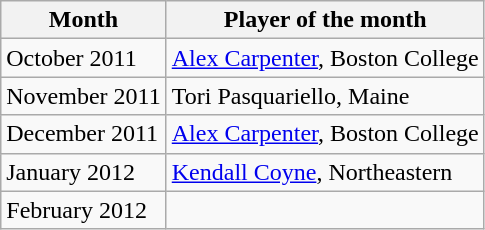<table class="wikitable" border="1">
<tr>
<th>Month</th>
<th>Player of the month</th>
</tr>
<tr>
<td>October 2011</td>
<td><a href='#'>Alex Carpenter</a>, Boston College</td>
</tr>
<tr>
<td>November 2011</td>
<td>Tori Pasquariello, Maine</td>
</tr>
<tr>
<td>December 2011</td>
<td><a href='#'>Alex Carpenter</a>, Boston College</td>
</tr>
<tr>
<td>January 2012</td>
<td><a href='#'>Kendall Coyne</a>, Northeastern</td>
</tr>
<tr>
<td>February 2012</td>
<td></td>
</tr>
</table>
